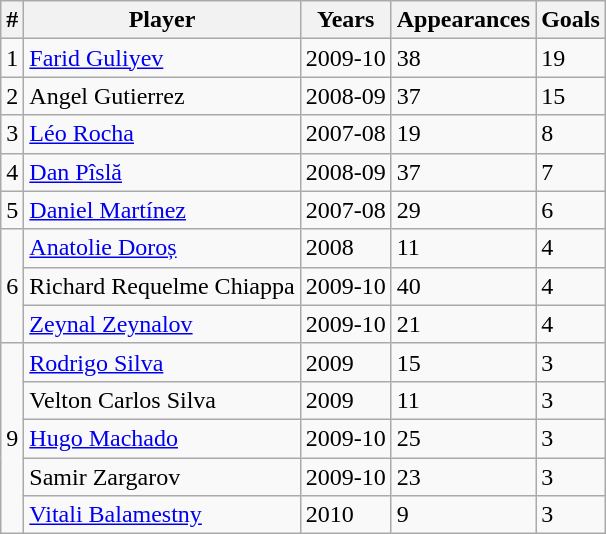<table class="wikitable">
<tr>
<th>#</th>
<th>Player</th>
<th>Years</th>
<th>Appearances</th>
<th>Goals</th>
</tr>
<tr>
<td>1</td>
<td> <a href='#'>Farid Guliyev</a></td>
<td>2009-10</td>
<td>38</td>
<td>19</td>
</tr>
<tr>
<td>2</td>
<td> Angel Gutierrez</td>
<td>2008-09</td>
<td>37</td>
<td>15</td>
</tr>
<tr>
<td>3</td>
<td> <a href='#'>Léo Rocha</a></td>
<td>2007-08</td>
<td>19</td>
<td>8</td>
</tr>
<tr>
<td>4</td>
<td> <a href='#'>Dan Pîslă</a></td>
<td>2008-09</td>
<td>37</td>
<td>7</td>
</tr>
<tr>
<td>5</td>
<td> <a href='#'>Daniel Martínez</a></td>
<td>2007-08</td>
<td>29</td>
<td>6</td>
</tr>
<tr>
<td rowspan="3">6</td>
<td> <a href='#'>Anatolie Doroș</a></td>
<td>2008</td>
<td>11</td>
<td>4</td>
</tr>
<tr>
<td> Richard Requelme Chiappa</td>
<td>2009-10</td>
<td>40</td>
<td>4</td>
</tr>
<tr>
<td> <a href='#'>Zeynal Zeynalov</a></td>
<td>2009-10</td>
<td>21</td>
<td>4</td>
</tr>
<tr>
<td rowspan="5">9</td>
<td> <a href='#'>Rodrigo Silva</a></td>
<td>2009</td>
<td>15</td>
<td>3</td>
</tr>
<tr>
<td> Velton Carlos Silva</td>
<td>2009</td>
<td>11</td>
<td>3</td>
</tr>
<tr>
<td> <a href='#'>Hugo Machado</a></td>
<td>2009-10</td>
<td>25</td>
<td>3</td>
</tr>
<tr>
<td> Samir Zargarov</td>
<td>2009-10</td>
<td>23</td>
<td>3</td>
</tr>
<tr>
<td> <a href='#'>Vitali Balamestny</a></td>
<td>2010</td>
<td>9</td>
<td>3</td>
</tr>
</table>
